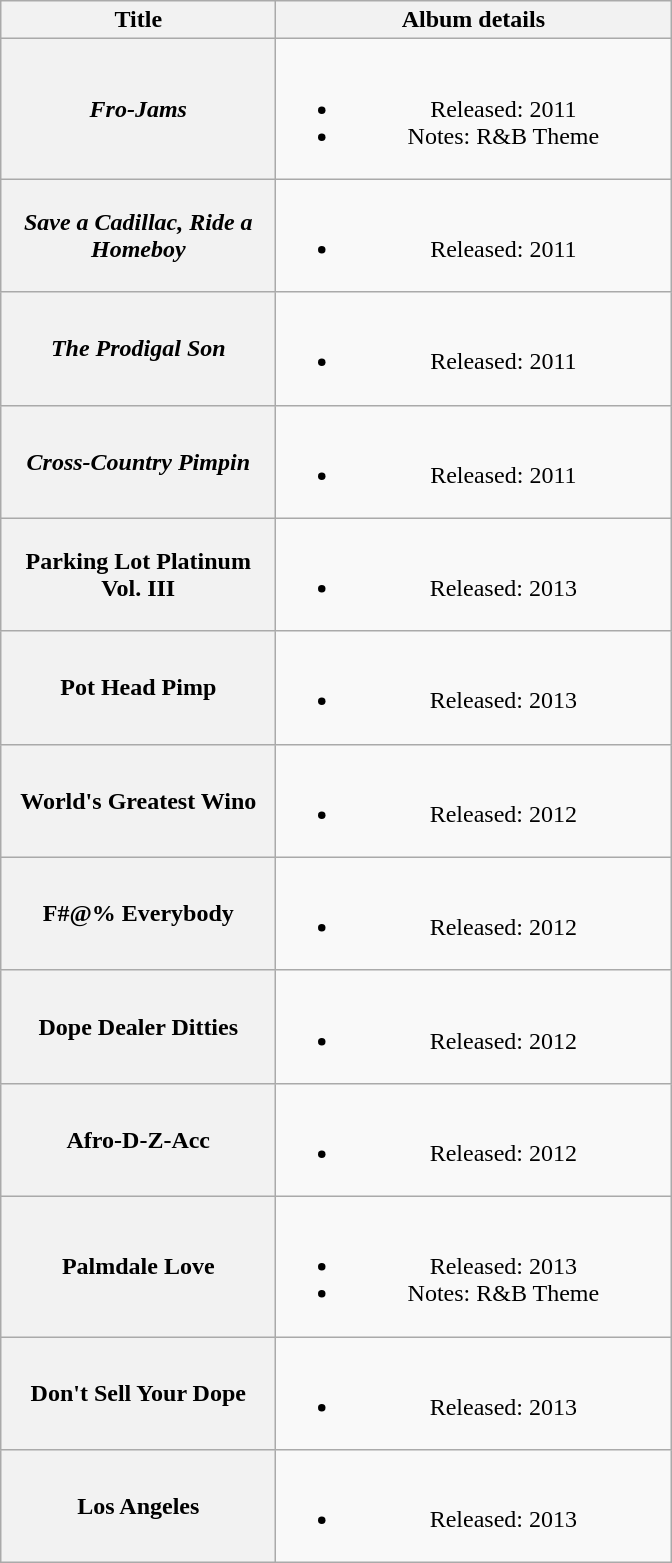<table class="wikitable plainrowheaders" style="text-align:center;">
<tr>
<th scope="col" style="width:11em;">Title</th>
<th scope="col" style="width:16em;">Album details</th>
</tr>
<tr>
<th scope="row"><em>Fro-Jams</em></th>
<td><br><ul><li>Released: 2011</li><li>Notes: R&B Theme</li></ul></td>
</tr>
<tr>
<th scope="row"><em>Save a Cadillac, Ride a Homeboy</em></th>
<td><br><ul><li>Released: 2011</li></ul></td>
</tr>
<tr>
<th scope="row"><em>The Prodigal Son</em></th>
<td><br><ul><li>Released: 2011</li></ul></td>
</tr>
<tr>
<th scope="row"><em>Cross-Country Pimpin<strong></th>
<td><br><ul><li>Released: 2011</li></ul></td>
</tr>
<tr>
<th scope="row"></em>Parking Lot Platinum Vol. III<em></th>
<td><br><ul><li>Released: 2013</li></ul></td>
</tr>
<tr>
<th scope="row"></em>Pot Head Pimp<em></th>
<td><br><ul><li>Released: 2013</li></ul></td>
</tr>
<tr>
<th scope="row"></em>World's Greatest Wino<em></th>
<td><br><ul><li>Released: 2012</li></ul></td>
</tr>
<tr>
<th scope="row"></em>F#@% Everybody<em></th>
<td><br><ul><li>Released: 2012</li></ul></td>
</tr>
<tr>
<th scope="row"></em>Dope Dealer Ditties<em></th>
<td><br><ul><li>Released: 2012</li></ul></td>
</tr>
<tr>
<th scope="row"></em>Afro-D-Z-Acc<em></th>
<td><br><ul><li>Released: 2012</li></ul></td>
</tr>
<tr>
<th scope="row"></em>Palmdale Love<em></th>
<td><br><ul><li>Released: 2013</li><li>Notes: R&B Theme</li></ul></td>
</tr>
<tr>
<th scope="row"></em>Don't Sell Your Dope<em></th>
<td><br><ul><li>Released: 2013</li></ul></td>
</tr>
<tr>
<th scope="row"></em>Los Angeles<em></th>
<td><br><ul><li>Released: 2013</li></ul></td>
</tr>
</table>
